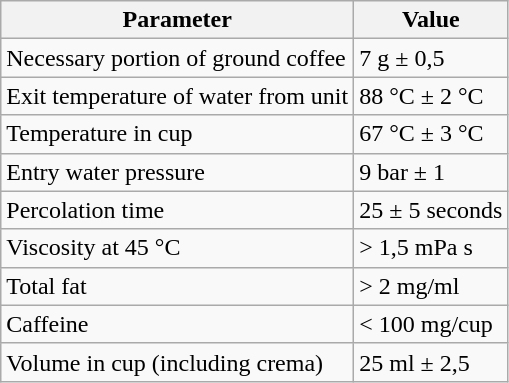<table class="wikitable">
<tr>
<th>Parameter</th>
<th>Value</th>
</tr>
<tr>
<td>Necessary portion of ground coffee</td>
<td>7 g ± 0,5</td>
</tr>
<tr>
<td>Exit temperature of water from unit</td>
<td>88 °C ± 2 °C</td>
</tr>
<tr>
<td>Temperature in cup</td>
<td>67 °C ± 3 °C</td>
</tr>
<tr>
<td>Entry water pressure</td>
<td>9 bar ± 1</td>
</tr>
<tr>
<td>Percolation time</td>
<td>25 ± 5 seconds</td>
</tr>
<tr>
<td>Viscosity at 45 °C</td>
<td>> 1,5 mPa s</td>
</tr>
<tr>
<td>Total fat</td>
<td>> 2 mg/ml</td>
</tr>
<tr>
<td>Caffeine</td>
<td>< 100 mg/cup</td>
</tr>
<tr>
<td>Volume in cup (including crema)</td>
<td>25 ml ± 2,5</td>
</tr>
</table>
